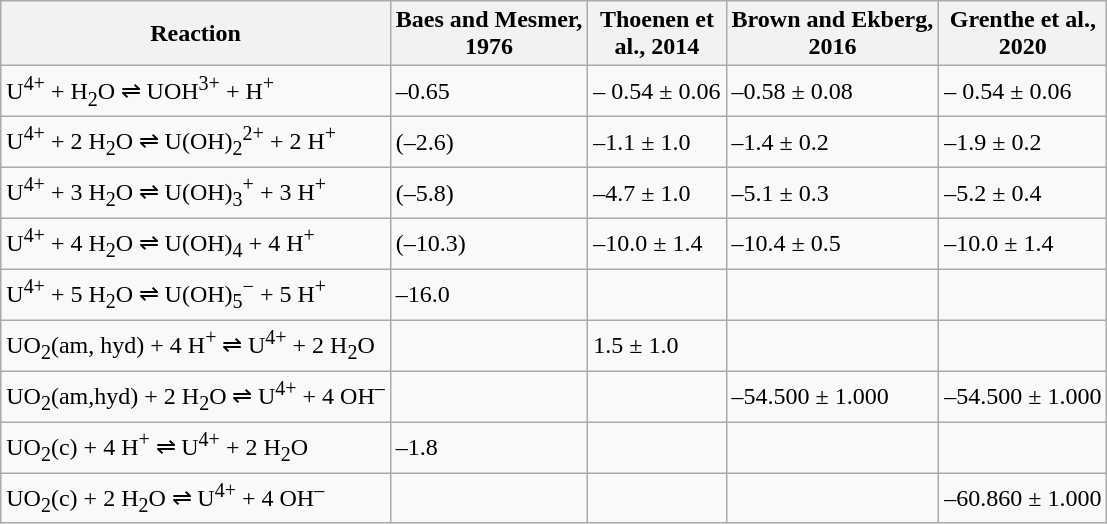<table class="wikitable">
<tr>
<th>Reaction</th>
<th>Baes and Mesmer,<br>1976</th>
<th>Thoenen et<br>al., 2014</th>
<th>Brown and Ekberg,<br>2016</th>
<th>Grenthe et al.,<br>2020</th>
</tr>
<tr>
<td>U<sup>4+</sup> + H<sub>2</sub>O ⇌ UOH<sup>3+</sup> + H<sup>+</sup></td>
<td>–0.65</td>
<td>– 0.54 ± 0.06</td>
<td>–0.58 ± 0.08</td>
<td>– 0.54 ± 0.06</td>
</tr>
<tr>
<td>U<sup>4+</sup> + 2 H<sub>2</sub>O ⇌ U(OH)<sub>2</sub><sup>2+</sup> + 2 H<sup>+</sup></td>
<td>(–2.6)</td>
<td>–1.1 ± 1.0</td>
<td>–1.4 ± 0.2</td>
<td>–1.9 ± 0.2</td>
</tr>
<tr>
<td>U<sup>4+</sup> + 3 H<sub>2</sub>O ⇌ U(OH)<sub>3</sub><sup>+</sup> + 3 H<sup>+</sup></td>
<td>(–5.8)</td>
<td>–4.7 ± 1.0</td>
<td>–5.1 ± 0.3</td>
<td>–5.2 ± 0.4</td>
</tr>
<tr>
<td>U<sup>4+</sup> + 4 H<sub>2</sub>O ⇌ U(OH)<sub>4</sub> + 4 H<sup>+</sup></td>
<td>(–10.3)</td>
<td>–10.0 ± 1.4</td>
<td>–10.4 ± 0.5</td>
<td>–10.0 ± 1.4</td>
</tr>
<tr>
<td>U<sup>4+</sup> + 5 H<sub>2</sub>O ⇌ U(OH)<sub>5</sub><sup>−</sup> + 5 H<sup>+</sup></td>
<td>–16.0</td>
<td></td>
<td></td>
<td></td>
</tr>
<tr>
<td>UO<sub>2</sub>(am, hyd) + 4 H<sup>+</sup> ⇌ U<sup>4+</sup> + 2 H<sub>2</sub>O</td>
<td></td>
<td>1.5 ± 1.0</td>
<td></td>
<td></td>
</tr>
<tr>
<td>UO<sub>2</sub>(am,hyd) + 2 H<sub>2</sub>O ⇌ U<sup>4+</sup> + 4 OH<sup>–</sup></td>
<td></td>
<td></td>
<td>–54.500 ± 1.000</td>
<td>–54.500 ± 1.000</td>
</tr>
<tr>
<td>UO<sub>2</sub>(c) + 4 H<sup>+</sup> ⇌ U<sup>4+</sup> + 2 H<sub>2</sub>O</td>
<td>–1.8</td>
<td></td>
<td></td>
<td></td>
</tr>
<tr>
<td>UO<sub>2</sub>(c) + 2 H<sub>2</sub>O ⇌ U<sup>4+</sup> + 4 OH<sup>–</sup></td>
<td></td>
<td></td>
<td></td>
<td>–60.860 ± 1.000</td>
</tr>
</table>
